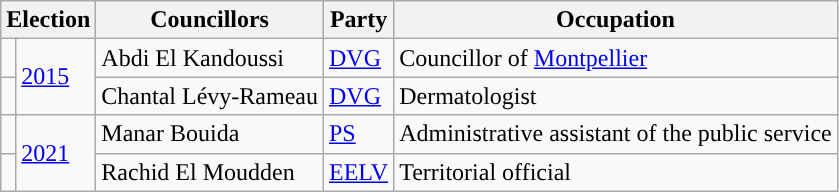<table class="wikitable">
<tr>
<th colspan="2">Election</th>
<th>Councillors</th>
<th>Party</th>
<th>Occupation</th>
</tr>
<tr>
<td style="background-color: "></td>
<td rowspan="2"><a href='#'>2015</a></td>
<td>Abdi El Kandoussi</td>
<td><a href='#'>DVG</a></td>
<td>Councillor of <a href='#'>Montpellier</a></td>
</tr>
<tr>
<td style="background-color: "></td>
<td>Chantal Lévy-Rameau</td>
<td><a href='#'>DVG</a></td>
<td>Dermatologist</td>
</tr>
<tr>
<td style="background-color: "></td>
<td rowspan="2"><a href='#'>2021</a></td>
<td>Manar Bouida</td>
<td><a href='#'>PS</a></td>
<td>Administrative assistant of the public service</td>
</tr>
<tr>
<td style="background-color: "></td>
<td>Rachid El Moudden</td>
<td><a href='#'>EELV</a></td>
<td>Territorial official</td>
</tr>
</table>
